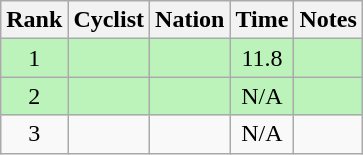<table class="wikitable sortable" style="text-align:center">
<tr>
<th>Rank</th>
<th>Cyclist</th>
<th>Nation</th>
<th>Time</th>
<th>Notes</th>
</tr>
<tr bgcolor=bbf3bb>
<td>1</td>
<td align=left></td>
<td align=left></td>
<td>11.8</td>
<td></td>
</tr>
<tr bgcolor=bbf3bb>
<td>2</td>
<td align=left></td>
<td align=left></td>
<td>N/A</td>
<td></td>
</tr>
<tr>
<td>3</td>
<td align=left></td>
<td align=left></td>
<td>N/A</td>
<td></td>
</tr>
</table>
